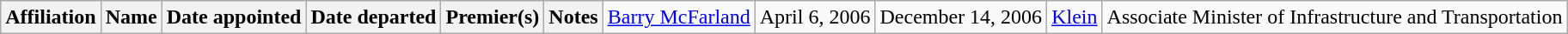<table class="wikitable">
<tr>
<th colspan="2">Affiliation</th>
<th>Name</th>
<th>Date appointed</th>
<th>Date departed</th>
<th>Premier(s)</th>
<th>Notes<br></th>
<td><a href='#'>Barry McFarland</a></td>
<td>April 6, 2006</td>
<td>December 14, 2006</td>
<td><a href='#'>Klein</a></td>
<td>Associate Minister of Infrastructure and Transportation</td>
</tr>
</table>
